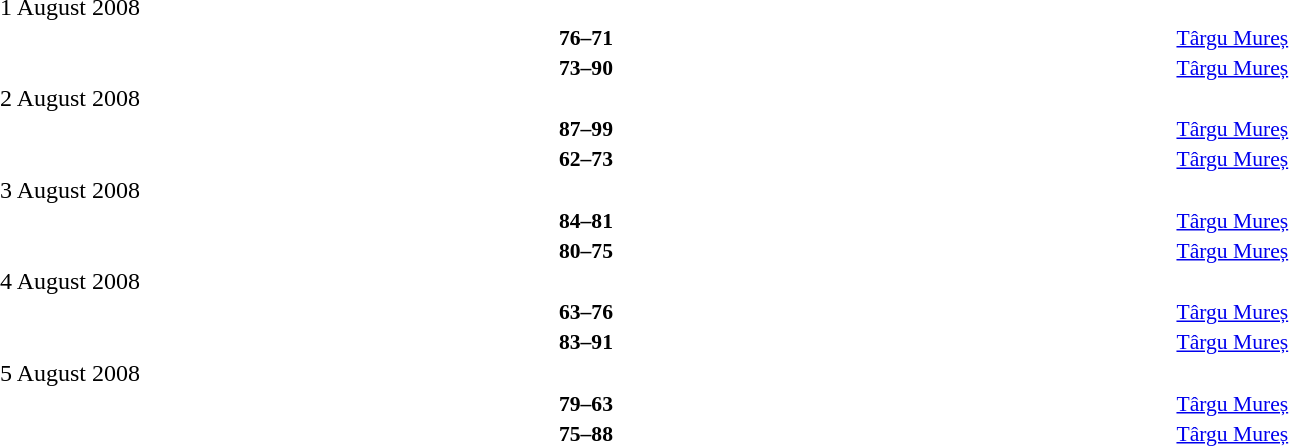<table style="width:100%;" cellspacing="1">
<tr>
<th width=25%></th>
<th width=3%></th>
<th width=6%></th>
<th width=3%></th>
<th width=25%></th>
</tr>
<tr>
<td>1 August 2008</td>
</tr>
<tr style=font-size:90%>
<td align=right><strong></strong></td>
<td></td>
<td align=center><strong>76–71</strong></td>
<td></td>
<td><strong></strong></td>
<td><a href='#'>Târgu Mureș</a></td>
</tr>
<tr style=font-size:90%>
<td align=right><strong></strong></td>
<td></td>
<td align=center><strong>73–90</strong></td>
<td></td>
<td><strong></strong></td>
<td><a href='#'>Târgu Mureș</a></td>
</tr>
<tr>
<td>2 August 2008</td>
</tr>
<tr style=font-size:90%>
<td align=right><strong></strong></td>
<td></td>
<td align=center><strong>87–99</strong></td>
<td></td>
<td><strong></strong></td>
<td><a href='#'>Târgu Mureș</a></td>
</tr>
<tr style=font-size:90%>
<td align=right><strong></strong></td>
<td></td>
<td align=center><strong>62–73</strong></td>
<td></td>
<td><strong></strong></td>
<td><a href='#'>Târgu Mureș</a></td>
</tr>
<tr>
<td>3 August 2008</td>
</tr>
<tr style=font-size:90%>
<td align=right><strong></strong></td>
<td></td>
<td align=center><strong>84–81</strong></td>
<td></td>
<td><strong></strong></td>
<td><a href='#'>Târgu Mureș</a></td>
</tr>
<tr style=font-size:90%>
<td align=right><strong></strong></td>
<td></td>
<td align=center><strong>80–75</strong></td>
<td></td>
<td><strong></strong></td>
<td><a href='#'>Târgu Mureș</a></td>
</tr>
<tr>
<td>4 August 2008</td>
</tr>
<tr style=font-size:90%>
<td align=right><strong></strong></td>
<td></td>
<td align=center><strong>63–76</strong></td>
<td></td>
<td><strong></strong></td>
<td><a href='#'>Târgu Mureș</a></td>
</tr>
<tr style=font-size:90%>
<td align=right><strong></strong></td>
<td></td>
<td align=center><strong>83–91</strong></td>
<td></td>
<td><strong></strong></td>
<td><a href='#'>Târgu Mureș</a></td>
</tr>
<tr>
<td>5 August 2008</td>
</tr>
<tr style=font-size:90%>
<td align=right><strong></strong></td>
<td></td>
<td align=center><strong>79–63</strong></td>
<td></td>
<td><strong></strong></td>
<td><a href='#'>Târgu Mureș</a></td>
</tr>
<tr style=font-size:90%>
<td align=right><strong></strong></td>
<td></td>
<td align=center><strong>75–88</strong></td>
<td></td>
<td><strong></strong></td>
<td><a href='#'>Târgu Mureș</a></td>
</tr>
</table>
